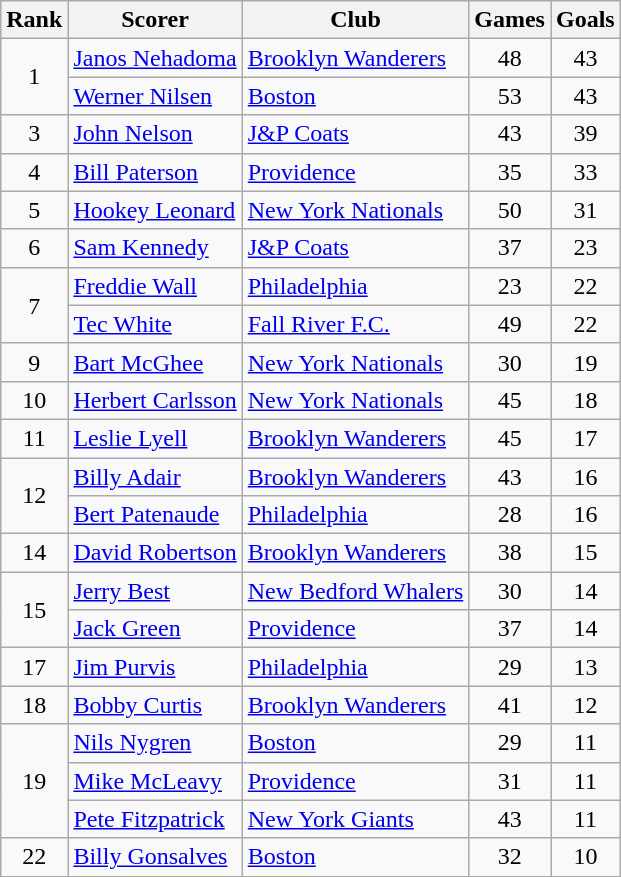<table class="wikitable">
<tr>
<th>Rank</th>
<th>Scorer</th>
<th>Club</th>
<th>Games</th>
<th>Goals</th>
</tr>
<tr>
<td rowspan="2" align=center>1</td>
<td><a href='#'>Janos Nehadoma</a></td>
<td><a href='#'>Brooklyn Wanderers</a></td>
<td align=center>48</td>
<td align=center>43</td>
</tr>
<tr>
<td><a href='#'>Werner Nilsen</a></td>
<td><a href='#'>Boston</a></td>
<td align=center>53</td>
<td align=center>43</td>
</tr>
<tr>
<td align=center>3</td>
<td><a href='#'>John Nelson</a></td>
<td><a href='#'>J&P Coats</a></td>
<td align=center>43</td>
<td align=center>39</td>
</tr>
<tr>
<td align=center>4</td>
<td><a href='#'>Bill Paterson</a></td>
<td><a href='#'>Providence</a></td>
<td align=center>35</td>
<td align=center>33</td>
</tr>
<tr>
<td align=center>5</td>
<td><a href='#'>Hookey Leonard</a></td>
<td><a href='#'>New York Nationals</a></td>
<td align=center>50</td>
<td align=center>31</td>
</tr>
<tr>
<td align=center>6</td>
<td><a href='#'>Sam Kennedy</a></td>
<td><a href='#'>J&P Coats</a></td>
<td align=center>37</td>
<td align=center>23</td>
</tr>
<tr>
<td rowspan="2" align=center>7</td>
<td><a href='#'>Freddie Wall</a></td>
<td><a href='#'>Philadelphia</a></td>
<td align=center>23</td>
<td align=center>22</td>
</tr>
<tr>
<td><a href='#'>Tec White</a></td>
<td><a href='#'>Fall River F.C.</a></td>
<td align=center>49</td>
<td align=center>22</td>
</tr>
<tr>
<td align=center>9</td>
<td><a href='#'>Bart McGhee</a></td>
<td><a href='#'>New York Nationals</a></td>
<td align=center>30</td>
<td align=center>19</td>
</tr>
<tr>
<td align=center>10</td>
<td><a href='#'>Herbert Carlsson</a></td>
<td><a href='#'>New York Nationals</a></td>
<td align=center>45</td>
<td align=center>18</td>
</tr>
<tr>
<td align=center>11</td>
<td><a href='#'>Leslie Lyell</a></td>
<td><a href='#'>Brooklyn Wanderers</a></td>
<td align=center>45</td>
<td align=center>17</td>
</tr>
<tr>
<td rowspan="2" align=center>12</td>
<td><a href='#'>Billy Adair</a></td>
<td><a href='#'>Brooklyn Wanderers</a></td>
<td align=center>43</td>
<td align=center>16</td>
</tr>
<tr>
<td><a href='#'>Bert Patenaude</a></td>
<td><a href='#'>Philadelphia</a></td>
<td align=center>28</td>
<td align=center>16</td>
</tr>
<tr>
<td align=center>14</td>
<td><a href='#'>David Robertson</a></td>
<td><a href='#'>Brooklyn Wanderers</a></td>
<td align=center>38</td>
<td align=center>15</td>
</tr>
<tr>
<td rowspan="2" align=center>15</td>
<td><a href='#'>Jerry Best</a></td>
<td><a href='#'>New Bedford Whalers</a></td>
<td align=center>30</td>
<td align=center>14</td>
</tr>
<tr>
<td><a href='#'>Jack Green</a></td>
<td><a href='#'>Providence</a></td>
<td align=center>37</td>
<td align=center>14</td>
</tr>
<tr>
<td align=center>17</td>
<td><a href='#'>Jim Purvis</a></td>
<td><a href='#'>Philadelphia</a></td>
<td align=center>29</td>
<td align=center>13</td>
</tr>
<tr>
<td align=center>18</td>
<td><a href='#'>Bobby Curtis</a></td>
<td><a href='#'>Brooklyn Wanderers</a></td>
<td align=center>41</td>
<td align=center>12</td>
</tr>
<tr>
<td rowspan="3" align=center>19</td>
<td><a href='#'>Nils Nygren</a></td>
<td><a href='#'>Boston</a></td>
<td align=center>29</td>
<td align=center>11</td>
</tr>
<tr>
<td><a href='#'>Mike McLeavy</a></td>
<td><a href='#'>Providence</a></td>
<td align=center>31</td>
<td align=center>11</td>
</tr>
<tr>
<td><a href='#'>Pete Fitzpatrick</a></td>
<td><a href='#'>New York Giants</a></td>
<td align=center>43</td>
<td align=center>11</td>
</tr>
<tr>
<td align=center>22</td>
<td><a href='#'>Billy Gonsalves</a></td>
<td><a href='#'>Boston</a></td>
<td align=center>32</td>
<td align=center>10</td>
</tr>
</table>
